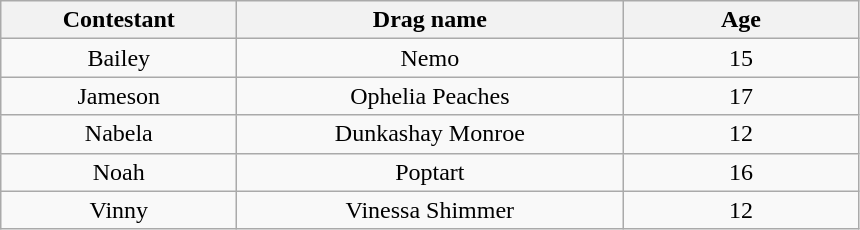<table class="wikitable" style="text-align:center;">
<tr>
<th width="150">Contestant</th>
<th width="250">Drag name</th>
<th width="150">Age</th>
</tr>
<tr>
<td>Bailey</td>
<td>Nemo</td>
<td>15</td>
</tr>
<tr>
<td>Jameson</td>
<td>Ophelia Peaches</td>
<td>17</td>
</tr>
<tr>
<td>Nabela</td>
<td>Dunkashay Monroe</td>
<td>12</td>
</tr>
<tr>
<td>Noah</td>
<td>Poptart</td>
<td>16</td>
</tr>
<tr>
<td>Vinny</td>
<td>Vinessa Shimmer</td>
<td>12</td>
</tr>
</table>
